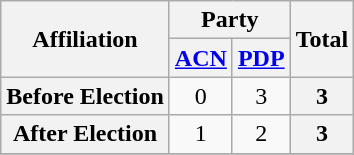<table class="wikitable" style="text-align:center">
<tr>
<th rowspan="2">Affiliation</th>
<th colspan="2">Party</th>
<th rowspan="2">Total</th>
</tr>
<tr>
<th><a href='#'>ACN</a></th>
<th><a href='#'>PDP</a></th>
</tr>
<tr>
<th>Before Election</th>
<td>0</td>
<td>3</td>
<th>3</th>
</tr>
<tr>
<th>After Election</th>
<td>1</td>
<td>2</td>
<th>3</th>
</tr>
<tr>
</tr>
</table>
